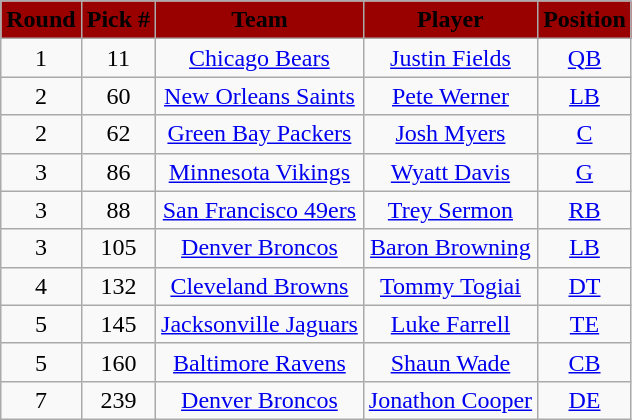<table class="wikitable" style="text-align:center">
<tr style="background:#900;">
<td><strong><span>Round</span></strong></td>
<td><strong><span>Pick #</span></strong></td>
<td><strong><span>Team</span></strong></td>
<td><strong><span>Player</span></strong></td>
<td><strong><span>Position</span></strong></td>
</tr>
<tr>
<td>1</td>
<td align=center>11</td>
<td><a href='#'>Chicago Bears</a></td>
<td><a href='#'>Justin Fields</a></td>
<td><a href='#'>QB</a></td>
</tr>
<tr>
<td>2</td>
<td align=center>60</td>
<td><a href='#'>New Orleans Saints</a></td>
<td><a href='#'>Pete Werner</a></td>
<td><a href='#'>LB</a></td>
</tr>
<tr>
<td>2</td>
<td align=center>62</td>
<td><a href='#'>Green Bay Packers</a></td>
<td><a href='#'>Josh Myers</a></td>
<td><a href='#'>C</a></td>
</tr>
<tr>
<td>3</td>
<td align=center>86</td>
<td><a href='#'>Minnesota Vikings</a></td>
<td><a href='#'>Wyatt Davis</a></td>
<td><a href='#'>G</a></td>
</tr>
<tr>
<td>3</td>
<td align=center>88</td>
<td><a href='#'>San Francisco 49ers</a></td>
<td><a href='#'>Trey Sermon</a></td>
<td><a href='#'>RB</a></td>
</tr>
<tr>
<td>3</td>
<td align=center>105</td>
<td><a href='#'>Denver Broncos</a></td>
<td><a href='#'>Baron Browning</a></td>
<td><a href='#'>LB</a></td>
</tr>
<tr>
<td>4</td>
<td align=center>132</td>
<td><a href='#'>Cleveland Browns</a></td>
<td><a href='#'>Tommy Togiai</a></td>
<td><a href='#'>DT</a></td>
</tr>
<tr>
<td>5</td>
<td align=center>145</td>
<td><a href='#'>Jacksonville Jaguars</a></td>
<td><a href='#'>Luke Farrell</a></td>
<td><a href='#'>TE</a></td>
</tr>
<tr>
<td>5</td>
<td align="center">160</td>
<td><a href='#'>Baltimore Ravens</a></td>
<td><a href='#'>Shaun Wade</a></td>
<td><a href='#'>CB</a></td>
</tr>
<tr>
<td>7</td>
<td align=center>239</td>
<td><a href='#'>Denver Broncos</a></td>
<td><a href='#'>Jonathon Cooper</a></td>
<td><a href='#'>DE</a></td>
</tr>
</table>
